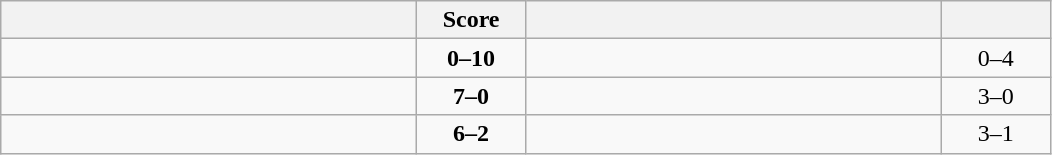<table class="wikitable" style="text-align: center; ">
<tr>
<th align="right" width="270"></th>
<th width="65">Score</th>
<th align="left" width="270"></th>
<th width="65"></th>
</tr>
<tr>
<td align="left"></td>
<td><strong>0–10</strong></td>
<td align="left"><strong></strong></td>
<td>0–4 <strong></strong></td>
</tr>
<tr>
<td align="left"><strong></strong></td>
<td><strong>7–0</strong></td>
<td align="left"></td>
<td>3–0 <strong></strong></td>
</tr>
<tr>
<td align="left"><strong></strong></td>
<td><strong>6–2</strong></td>
<td align="left"></td>
<td>3–1 <strong></strong></td>
</tr>
</table>
